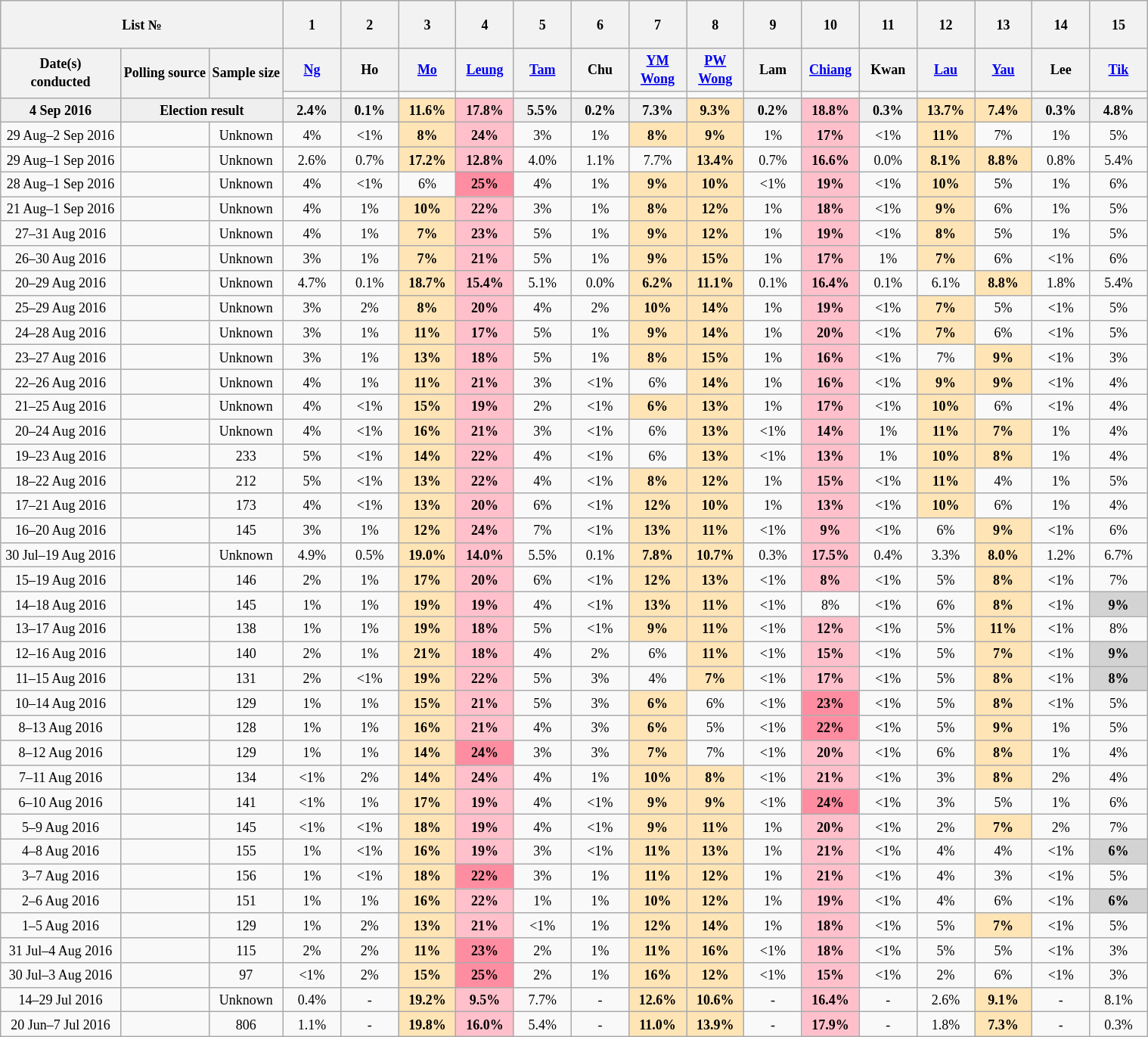<table class="wikitable collapsible" style="text-align:center; font-size:75%; line-height:16px; margin-bottom:0">
<tr style="height:42px; background:#e9e9e9;">
<th colspan=3>List №</th>
<th>1</th>
<th>2</th>
<th>3</th>
<th>4</th>
<th>5</th>
<th>6</th>
<th>7</th>
<th>8</th>
<th>9</th>
<th>10</th>
<th>11</th>
<th>12</th>
<th>13</th>
<th>14</th>
<th>15</th>
</tr>
<tr>
<th rowspan=2 width=100px>Date(s)<br>conducted</th>
<th rowspan="2">Polling source</th>
<th rowspan=2>Sample size</th>
<th width=45px><a href='#'>Ng</a><br></th>
<th width=45px>Ho<br></th>
<th width=45px><a href='#'>Mo</a><br></th>
<th width=45px><a href='#'>Leung</a><br></th>
<th width=45px><a href='#'>Tam</a><br></th>
<th width=45px>Chu<br></th>
<th width=45px><a href='#'>YM Wong</a><br></th>
<th width=45px><a href='#'>PW Wong</a><br></th>
<th width=45px>Lam</th>
<th width=45px><a href='#'>Chiang</a><br></th>
<th width=45px>Kwan<br></th>
<th width=45px><a href='#'>Lau</a><br></th>
<th width=45px><a href='#'>Yau</a><br></th>
<th width=45px>Lee</th>
<th width=45px><a href='#'>Tik</a><br></th>
</tr>
<tr>
<td></td>
<td></td>
<td></td>
<td></td>
<td></td>
<td></td>
<td></td>
<td></td>
<td></td>
<td></td>
<td></td>
<td></td>
<td></td>
<td></td>
<td></td>
</tr>
<tr style="background:#EFEFEF; font-weight:bold;">
<td><strong>4 Sep 2016</strong></td>
<td colspan=2><strong>Election result</strong></td>
<td>2.4%</td>
<td>0.1%</td>
<td bgcolor="Moccasin"><strong>11.6%</strong></td>
<td bgcolor="Pink"><strong>17.8%</strong></td>
<td>5.5%</td>
<td>0.2%</td>
<td>7.3%</td>
<td bgcolor="Moccasin"><strong>9.3%</strong></td>
<td>0.2%</td>
<td bgcolor="Pink"><strong>18.8%</strong></td>
<td>0.3%</td>
<td bgcolor="Moccasin"><strong>13.7%</strong></td>
<td bgcolor="Moccasin"><strong>7.4%</strong></td>
<td>0.3%</td>
<td>4.8%</td>
</tr>
<tr>
<td>29 Aug–2 Sep 2016</td>
<td></td>
<td>Unknown</td>
<td>4%</td>
<td><1%</td>
<td bgcolor="Moccasin"><strong>8%</strong></td>
<td bgcolor="Pink"><strong>24%</strong></td>
<td>3%</td>
<td>1%</td>
<td bgcolor="Moccasin"><strong>8%</strong></td>
<td bgcolor="Moccasin"><strong>9%</strong></td>
<td>1%</td>
<td bgcolor="Pink"><strong>17%</strong></td>
<td><1%</td>
<td bgcolor="Moccasin"><strong>11%</strong></td>
<td>7%</td>
<td>1%</td>
<td>5%</td>
</tr>
<tr>
<td>29 Aug–1 Sep 2016</td>
<td></td>
<td>Unknown</td>
<td>2.6%</td>
<td>0.7%</td>
<td bgcolor="Moccasin"><strong>17.2%</strong></td>
<td bgcolor="Pink"><strong>12.8%</strong></td>
<td>4.0%</td>
<td>1.1%</td>
<td>7.7%</td>
<td bgcolor="Moccasin"><strong>13.4%</strong></td>
<td>0.7%</td>
<td bgcolor="Pink"><strong>16.6%</strong></td>
<td>0.0%</td>
<td bgcolor="Moccasin"><strong>8.1%</strong></td>
<td bgcolor="Moccasin"><strong>8.8%</strong></td>
<td>0.8%</td>
<td>5.4%</td>
</tr>
<tr>
<td>28 Aug–1 Sep 2016</td>
<td></td>
<td>Unknown</td>
<td>4%</td>
<td><1%</td>
<td>6%</td>
<td bgcolor="#ff8da1"><strong>25%</strong></td>
<td>4%</td>
<td>1%</td>
<td bgcolor="Moccasin"><strong>9%</strong></td>
<td bgcolor="Moccasin"><strong>10%</strong></td>
<td><1%</td>
<td bgcolor="Pink"><strong>19%</strong></td>
<td><1%</td>
<td bgcolor="Moccasin"><strong>10%</strong></td>
<td>5%</td>
<td>1%</td>
<td>6%</td>
</tr>
<tr>
<td>21 Aug–1 Sep 2016</td>
<td></td>
<td>Unknown</td>
<td>4%</td>
<td>1%</td>
<td bgcolor="Moccasin"><strong>10%</strong></td>
<td bgcolor="Pink"><strong>22%</strong></td>
<td>3%</td>
<td>1%</td>
<td bgcolor="Moccasin"><strong>8%</strong></td>
<td bgcolor="Moccasin"><strong>12%</strong></td>
<td>1%</td>
<td bgcolor="Pink"><strong>18%</strong></td>
<td><1%</td>
<td bgcolor="Moccasin"><strong>9%</strong></td>
<td>6%</td>
<td>1%</td>
<td>5%</td>
</tr>
<tr>
<td>27–31 Aug 2016</td>
<td></td>
<td>Unknown</td>
<td>4%</td>
<td>1%</td>
<td bgcolor="Moccasin"><strong>7%</strong></td>
<td bgcolor="Pink"><strong>23%</strong></td>
<td>5%</td>
<td>1%</td>
<td bgcolor="Moccasin"><strong>9%</strong></td>
<td bgcolor="Moccasin"><strong>12%</strong></td>
<td>1%</td>
<td bgcolor="Pink"><strong>19%</strong></td>
<td><1%</td>
<td bgcolor="Moccasin"><strong>8%</strong></td>
<td>5%</td>
<td>1%</td>
<td>5%</td>
</tr>
<tr>
<td>26–30 Aug 2016</td>
<td></td>
<td>Unknown</td>
<td>3%</td>
<td>1%</td>
<td bgcolor="Moccasin"><strong>7%</strong></td>
<td bgcolor="Pink"><strong>21%</strong></td>
<td>5%</td>
<td>1%</td>
<td bgcolor="Moccasin"><strong>9%</strong></td>
<td bgcolor="Moccasin"><strong>15%</strong></td>
<td>1%</td>
<td bgcolor="Pink"><strong>17%</strong></td>
<td>1%</td>
<td bgcolor="Moccasin"><strong>7%</strong></td>
<td>6%</td>
<td><1%</td>
<td>6%</td>
</tr>
<tr>
<td>20–29 Aug 2016</td>
<td></td>
<td>Unknown</td>
<td>4.7%</td>
<td>0.1%</td>
<td bgcolor="Moccasin"><strong>18.7%</strong></td>
<td bgcolor="Pink"><strong>15.4%</strong></td>
<td>5.1%</td>
<td>0.0%</td>
<td bgcolor="Moccasin"><strong>6.2%</strong></td>
<td bgcolor="Moccasin"><strong>11.1%</strong></td>
<td>0.1%</td>
<td bgcolor="Pink"><strong>16.4%</strong></td>
<td>0.1%</td>
<td>6.1%</td>
<td bgcolor="Moccasin"><strong>8.8%</strong></td>
<td>1.8%</td>
<td>5.4%</td>
</tr>
<tr>
<td>25–29 Aug 2016</td>
<td></td>
<td>Unknown</td>
<td>3%</td>
<td>2%</td>
<td bgcolor="Moccasin"><strong>8%</strong></td>
<td bgcolor="Pink"><strong>20%</strong></td>
<td>4%</td>
<td>2%</td>
<td bgcolor="Moccasin"><strong>10%</strong></td>
<td bgcolor="Moccasin"><strong>14%</strong></td>
<td>1%</td>
<td bgcolor="Pink"><strong>19%</strong></td>
<td><1%</td>
<td bgcolor="Moccasin"><strong>7%</strong></td>
<td>5%</td>
<td><1%</td>
<td>5%</td>
</tr>
<tr>
<td>24–28 Aug 2016</td>
<td></td>
<td>Unknown</td>
<td>3%</td>
<td>1%</td>
<td bgcolor="Moccasin"><strong>11%</strong></td>
<td bgcolor="Pink"><strong>17%</strong></td>
<td>5%</td>
<td>1%</td>
<td bgcolor="Moccasin"><strong>9%</strong></td>
<td bgcolor="Moccasin"><strong>14%</strong></td>
<td>1%</td>
<td bgcolor="Pink"><strong>20%</strong></td>
<td><1%</td>
<td bgcolor="Moccasin"><strong>7%</strong></td>
<td>6%</td>
<td><1%</td>
<td>5%</td>
</tr>
<tr>
<td>23–27 Aug 2016</td>
<td></td>
<td>Unknown</td>
<td>3%</td>
<td>1%</td>
<td bgcolor="Moccasin"><strong>13%</strong></td>
<td bgcolor="Pink"><strong>18%</strong></td>
<td>5%</td>
<td>1%</td>
<td bgcolor="Moccasin"><strong>8%</strong></td>
<td bgcolor="Moccasin"><strong>15%</strong></td>
<td>1%</td>
<td bgcolor="Pink"><strong>16%</strong></td>
<td><1%</td>
<td>7%</td>
<td bgcolor="Moccasin"><strong>9%</strong></td>
<td><1%</td>
<td>3%</td>
</tr>
<tr>
<td>22–26 Aug 2016</td>
<td></td>
<td>Unknown</td>
<td>4%</td>
<td>1%</td>
<td bgcolor="Moccasin"><strong>11%</strong></td>
<td bgcolor="Pink"><strong>21%</strong></td>
<td>3%</td>
<td><1%</td>
<td>6%</td>
<td bgcolor="Moccasin"><strong>14%</strong></td>
<td>1%</td>
<td bgcolor="Pink"><strong>16%</strong></td>
<td><1%</td>
<td bgcolor="Moccasin"><strong>9%</strong></td>
<td bgcolor="Moccasin"><strong>9%</strong></td>
<td><1%</td>
<td>4%</td>
</tr>
<tr>
<td>21–25 Aug 2016</td>
<td></td>
<td>Unknown</td>
<td>4%</td>
<td><1%</td>
<td bgcolor="Moccasin"><strong>15%</strong></td>
<td bgcolor="Pink"><strong>19%</strong></td>
<td>2%</td>
<td><1%</td>
<td bgcolor="Moccasin"><strong>6%</strong></td>
<td bgcolor="Moccasin"><strong>13%</strong></td>
<td>1%</td>
<td bgcolor="Pink"><strong>17%</strong></td>
<td><1%</td>
<td bgcolor="Moccasin"><strong>10%</strong></td>
<td>6%</td>
<td><1%</td>
<td>4%</td>
</tr>
<tr>
<td>20–24 Aug 2016</td>
<td></td>
<td>Unknown</td>
<td>4%</td>
<td><1%</td>
<td bgcolor="Moccasin"><strong>16%</strong></td>
<td bgcolor="Pink"><strong>21%</strong></td>
<td>3%</td>
<td><1%</td>
<td>6%</td>
<td bgcolor="Moccasin"><strong>13%</strong></td>
<td><1%</td>
<td bgcolor="Pink"><strong>14%</strong></td>
<td>1%</td>
<td bgcolor="Moccasin"><strong>11%</strong></td>
<td bgcolor="Moccasin"><strong>7%</strong></td>
<td>1%</td>
<td>4%</td>
</tr>
<tr>
<td>19–23 Aug 2016</td>
<td></td>
<td>233</td>
<td>5%</td>
<td><1%</td>
<td bgcolor="Moccasin"><strong>14%</strong></td>
<td bgcolor="Pink"><strong>22%</strong></td>
<td>4%</td>
<td><1%</td>
<td>6%</td>
<td bgcolor="Moccasin"><strong>13%</strong></td>
<td><1%</td>
<td bgcolor="Pink"><strong>13%</strong></td>
<td>1%</td>
<td bgcolor="Moccasin"><strong>10%</strong></td>
<td bgcolor="Moccasin"><strong>8%</strong></td>
<td>1%</td>
<td>4%</td>
</tr>
<tr>
<td>18–22 Aug 2016</td>
<td></td>
<td>212</td>
<td>5%</td>
<td><1%</td>
<td bgcolor="Moccasin"><strong>13%</strong></td>
<td bgcolor="Pink"><strong>22%</strong></td>
<td>4%</td>
<td><1%</td>
<td bgcolor="Moccasin"><strong>8%</strong></td>
<td bgcolor="Moccasin"><strong>12%</strong></td>
<td>1%</td>
<td bgcolor="Pink"><strong>15%</strong></td>
<td><1%</td>
<td bgcolor="Moccasin"><strong>11%</strong></td>
<td>4%</td>
<td>1%</td>
<td>5%</td>
</tr>
<tr>
<td>17–21 Aug 2016</td>
<td></td>
<td>173</td>
<td>4%</td>
<td><1%</td>
<td bgcolor="Moccasin"><strong>13%</strong></td>
<td bgcolor="Pink"><strong>20%</strong></td>
<td>6%</td>
<td><1%</td>
<td bgcolor="Moccasin"><strong>12%</strong></td>
<td bgcolor="Moccasin"><strong>10%</strong></td>
<td>1%</td>
<td bgcolor="Pink"><strong>13%</strong></td>
<td><1%</td>
<td bgcolor="Moccasin"><strong>10%</strong></td>
<td>6%</td>
<td>1%</td>
<td>4%</td>
</tr>
<tr>
<td>16–20 Aug 2016</td>
<td></td>
<td>145</td>
<td>3%</td>
<td>1%</td>
<td bgcolor="Moccasin"><strong>12%</strong></td>
<td bgcolor="Pink"><strong>24%</strong></td>
<td>7%</td>
<td><1%</td>
<td bgcolor="Moccasin"><strong>13%</strong></td>
<td bgcolor="Moccasin"><strong>11%</strong></td>
<td><1%</td>
<td bgcolor="Pink"><strong>9%</strong></td>
<td><1%</td>
<td>6%</td>
<td bgcolor="Moccasin"><strong>9%</strong></td>
<td><1%</td>
<td>6%</td>
</tr>
<tr>
<td>30 Jul–19 Aug 2016</td>
<td></td>
<td>Unknown</td>
<td>4.9%</td>
<td>0.5%</td>
<td bgcolor="Moccasin"><strong>19.0%</strong></td>
<td bgcolor="Pink"><strong>14.0%</strong></td>
<td>5.5%</td>
<td>0.1%</td>
<td bgcolor="Moccasin"><strong>7.8%</strong></td>
<td bgcolor="Moccasin"><strong>10.7%</strong></td>
<td>0.3%</td>
<td bgcolor="Pink"><strong>17.5%</strong></td>
<td>0.4%</td>
<td>3.3%</td>
<td bgcolor="Moccasin"><strong>8.0%</strong></td>
<td>1.2%</td>
<td>6.7%</td>
</tr>
<tr>
<td>15–19 Aug 2016</td>
<td></td>
<td>146</td>
<td>2%</td>
<td>1%</td>
<td bgcolor="Moccasin"><strong>17%</strong></td>
<td bgcolor="Pink"><strong>20%</strong></td>
<td>6%</td>
<td><1%</td>
<td bgcolor="Moccasin"><strong>12%</strong></td>
<td bgcolor="Moccasin"><strong>13%</strong></td>
<td><1%</td>
<td bgcolor="Pink"><strong>8%</strong></td>
<td><1%</td>
<td>5%</td>
<td bgcolor="Moccasin"><strong>8%</strong></td>
<td><1%</td>
<td>7%</td>
</tr>
<tr>
<td>14–18 Aug 2016</td>
<td></td>
<td>145</td>
<td>1%</td>
<td>1%</td>
<td bgcolor="Moccasin"><strong>19%</strong></td>
<td bgcolor="Pink"><strong>19%</strong></td>
<td>4%</td>
<td><1%</td>
<td bgcolor="Moccasin"><strong>13%</strong></td>
<td bgcolor="Moccasin"><strong>11%</strong></td>
<td><1%</td>
<td>8%</td>
<td><1%</td>
<td>6%</td>
<td bgcolor="Moccasin"><strong>8%</strong></td>
<td><1%</td>
<td bgcolor="LightGrey"><strong>9%</strong></td>
</tr>
<tr>
<td>13–17 Aug 2016</td>
<td></td>
<td>138</td>
<td>1%</td>
<td>1%</td>
<td bgcolor="Moccasin"><strong>19%</strong></td>
<td bgcolor="Pink"><strong>18%</strong></td>
<td>5%</td>
<td><1%</td>
<td bgcolor="Moccasin"><strong>9%</strong></td>
<td bgcolor="Moccasin"><strong>11%</strong></td>
<td><1%</td>
<td bgcolor="Pink"><strong>12%</strong></td>
<td><1%</td>
<td>5%</td>
<td bgcolor="Moccasin"><strong>11%</strong></td>
<td><1%</td>
<td>8%</td>
</tr>
<tr>
<td>12–16 Aug 2016</td>
<td></td>
<td>140</td>
<td>2%</td>
<td>1%</td>
<td bgcolor="Moccasin"><strong>21%</strong></td>
<td bgcolor="Pink"><strong>18%</strong></td>
<td>4%</td>
<td>2%</td>
<td>6%</td>
<td bgcolor="Moccasin"><strong>11%</strong></td>
<td><1%</td>
<td bgcolor="Pink"><strong>15%</strong></td>
<td><1%</td>
<td>5%</td>
<td bgcolor="Moccasin"><strong>7%</strong></td>
<td><1%</td>
<td bgcolor="LightGrey"><strong>9%</strong></td>
</tr>
<tr>
<td>11–15 Aug 2016</td>
<td></td>
<td>131</td>
<td>2%</td>
<td><1%</td>
<td bgcolor="Moccasin"><strong>19%</strong></td>
<td bgcolor="Pink"><strong>22%</strong></td>
<td>5%</td>
<td>3%</td>
<td>4%</td>
<td bgcolor="Moccasin"><strong>7%</strong></td>
<td><1%</td>
<td bgcolor="Pink"><strong>17%</strong></td>
<td><1%</td>
<td>5%</td>
<td bgcolor="Moccasin"><strong>8%</strong></td>
<td><1%</td>
<td bgcolor="LightGrey"><strong>8%</strong></td>
</tr>
<tr>
<td>10–14 Aug 2016</td>
<td></td>
<td>129</td>
<td>1%</td>
<td>1%</td>
<td bgcolor="Moccasin"><strong>15%</strong></td>
<td bgcolor="Pink"><strong>21%</strong></td>
<td>5%</td>
<td>3%</td>
<td bgcolor="Moccasin"><strong>6%</strong></td>
<td>6%</td>
<td><1%</td>
<td bgcolor="#ff8da1"><strong>23%</strong></td>
<td><1%</td>
<td>5%</td>
<td bgcolor="Moccasin"><strong>8%</strong></td>
<td><1%</td>
<td>5%</td>
</tr>
<tr>
<td>8–13 Aug 2016</td>
<td></td>
<td>128</td>
<td>1%</td>
<td>1%</td>
<td bgcolor="Moccasin"><strong>16%</strong></td>
<td bgcolor="Pink"><strong>21%</strong></td>
<td>4%</td>
<td>3%</td>
<td bgcolor="Moccasin"><strong>6%</strong></td>
<td>5%</td>
<td><1%</td>
<td bgcolor="#ff8da1"><strong>22%</strong></td>
<td><1%</td>
<td>5%</td>
<td bgcolor="Moccasin"><strong>9%</strong></td>
<td>1%</td>
<td>5%</td>
</tr>
<tr>
<td>8–12 Aug 2016</td>
<td></td>
<td>129</td>
<td>1%</td>
<td>1%</td>
<td bgcolor="Moccasin"><strong>14%</strong></td>
<td bgcolor="#ff8da1"><strong>24%</strong></td>
<td>3%</td>
<td>3%</td>
<td bgcolor="Moccasin"><strong>7%</strong></td>
<td>7%</td>
<td><1%</td>
<td bgcolor="Pink"><strong>20%</strong></td>
<td><1%</td>
<td>6%</td>
<td bgcolor="Moccasin"><strong>8%</strong></td>
<td>1%</td>
<td>4%</td>
</tr>
<tr>
<td>7–11 Aug 2016</td>
<td></td>
<td>134</td>
<td><1%</td>
<td>2%</td>
<td bgcolor="Moccasin"><strong>14%</strong></td>
<td bgcolor="Pink"><strong>24%</strong></td>
<td>4%</td>
<td>1%</td>
<td bgcolor="Moccasin"><strong>10%</strong></td>
<td bgcolor="Moccasin"><strong>8%</strong></td>
<td><1%</td>
<td bgcolor="Pink"><strong>21%</strong></td>
<td><1%</td>
<td>3%</td>
<td bgcolor="Moccasin"><strong>8%</strong></td>
<td>2%</td>
<td>4%</td>
</tr>
<tr>
<td>6–10 Aug 2016</td>
<td></td>
<td>141</td>
<td><1%</td>
<td>1%</td>
<td bgcolor="Moccasin"><strong>17%</strong></td>
<td bgcolor="Pink"><strong>19%</strong></td>
<td>4%</td>
<td><1%</td>
<td bgcolor="Moccasin"><strong>9%</strong></td>
<td bgcolor="Moccasin"><strong>9%</strong></td>
<td><1%</td>
<td bgcolor="#ff8da1"><strong>24%</strong></td>
<td><1%</td>
<td>3%</td>
<td>5%</td>
<td>1%</td>
<td>6%</td>
</tr>
<tr>
<td>5–9 Aug 2016</td>
<td></td>
<td>145</td>
<td><1%</td>
<td><1%</td>
<td bgcolor="Moccasin"><strong>18%</strong></td>
<td bgcolor="Pink"><strong>19%</strong></td>
<td>4%</td>
<td><1%</td>
<td bgcolor="Moccasin"><strong>9%</strong></td>
<td bgcolor="Moccasin"><strong>11%</strong></td>
<td>1%</td>
<td bgcolor="Pink"><strong>20%</strong></td>
<td><1%</td>
<td>2%</td>
<td bgcolor="Moccasin"><strong>7%</strong></td>
<td>2%</td>
<td>7%</td>
</tr>
<tr>
<td>4–8 Aug 2016</td>
<td></td>
<td>155</td>
<td>1%</td>
<td><1%</td>
<td bgcolor="Moccasin"><strong>16%</strong></td>
<td bgcolor="Pink"><strong>19%</strong></td>
<td>3%</td>
<td><1%</td>
<td bgcolor="Moccasin"><strong> 11%</strong></td>
<td bgcolor="Moccasin"><strong>13%</strong></td>
<td>1%</td>
<td bgcolor="Pink"><strong>21%</strong></td>
<td><1%</td>
<td>4%</td>
<td>4%</td>
<td><1%</td>
<td bgcolor="LightGrey"><strong>6%</strong></td>
</tr>
<tr>
<td>3–7 Aug 2016</td>
<td></td>
<td>156</td>
<td>1%</td>
<td><1%</td>
<td bgcolor="Moccasin"><strong>18%</strong></td>
<td bgcolor="#ff8da1"><strong>22%</strong></td>
<td>3%</td>
<td>1%</td>
<td bgcolor="Moccasin"><strong> 11%</strong></td>
<td bgcolor="Moccasin"><strong>12%</strong></td>
<td>1%</td>
<td bgcolor="Pink"><strong>21%</strong></td>
<td><1%</td>
<td>4%</td>
<td>3%</td>
<td><1%</td>
<td>5%</td>
</tr>
<tr>
<td>2–6 Aug 2016</td>
<td></td>
<td>151</td>
<td>1%</td>
<td>1%</td>
<td bgcolor="Moccasin"><strong>16%</strong></td>
<td bgcolor="Pink"><strong>22%</strong></td>
<td>1%</td>
<td>1%</td>
<td bgcolor="Moccasin"><strong> 10%</strong></td>
<td bgcolor="Moccasin"><strong>12%</strong></td>
<td>1%</td>
<td bgcolor="Pink"><strong>19%</strong></td>
<td><1%</td>
<td>4%</td>
<td>6%</td>
<td><1%</td>
<td bgcolor="LightGrey"><strong>6%</strong></td>
</tr>
<tr>
<td>1–5 Aug 2016</td>
<td></td>
<td>129</td>
<td>1%</td>
<td>2%</td>
<td bgcolor="Moccasin"><strong>13%</strong></td>
<td bgcolor="Pink"><strong>21%</strong></td>
<td><1%</td>
<td>1%</td>
<td bgcolor="Moccasin"><strong> 12%</strong></td>
<td bgcolor="Moccasin"><strong>14%</strong></td>
<td>1%</td>
<td bgcolor="Pink"><strong>18%</strong></td>
<td><1%</td>
<td>5%</td>
<td bgcolor="Moccasin"><strong>7%</strong></td>
<td><1%</td>
<td>5%</td>
</tr>
<tr>
<td>31 Jul–4 Aug 2016</td>
<td></td>
<td>115</td>
<td>2%</td>
<td>2%</td>
<td bgcolor="Moccasin"><strong>11%</strong></td>
<td bgcolor="#ff8da1"><strong>23%</strong></td>
<td>2%</td>
<td>1%</td>
<td bgcolor="Moccasin"><strong> 11%</strong></td>
<td bgcolor="Moccasin"><strong>16%</strong></td>
<td><1%</td>
<td bgcolor="Pink"><strong>18%</strong></td>
<td><1%</td>
<td>5%</td>
<td>5%</td>
<td><1%</td>
<td>3%</td>
</tr>
<tr>
<td>30 Jul–3 Aug 2016</td>
<td></td>
<td>97</td>
<td><1%</td>
<td>2%</td>
<td bgcolor="Moccasin"><strong>15%</strong></td>
<td bgcolor="#ff8da1"><strong>25%</strong></td>
<td>2%</td>
<td>1%</td>
<td bgcolor="Moccasin"><strong> 16%</strong></td>
<td bgcolor="Moccasin"><strong>12%</strong></td>
<td><1%</td>
<td bgcolor="Pink"><strong>15%</strong></td>
<td><1%</td>
<td>2%</td>
<td>6%</td>
<td><1%</td>
<td>3%</td>
</tr>
<tr>
<td>14–29 Jul 2016</td>
<td></td>
<td>Unknown</td>
<td>0.4%</td>
<td>-</td>
<td bgcolor="Moccasin"><strong>19.2%</strong></td>
<td bgcolor="Pink"><strong>9.5%</strong></td>
<td>7.7%</td>
<td>-</td>
<td bgcolor="Moccasin"><strong> 12.6%</strong></td>
<td bgcolor="Moccasin"><strong>10.6%</strong></td>
<td>-</td>
<td bgcolor="Pink"><strong>16.4%</strong></td>
<td>-</td>
<td>2.6%</td>
<td bgcolor="Moccasin"><strong>9.1%</strong></td>
<td>-</td>
<td>8.1%</td>
</tr>
<tr>
<td>20 Jun–7 Jul 2016</td>
<td></td>
<td>806</td>
<td>1.1%</td>
<td>-</td>
<td bgcolor="Moccasin"><strong>19.8%</strong></td>
<td bgcolor="Pink"><strong>16.0%</strong></td>
<td>5.4%</td>
<td>-</td>
<td bgcolor="Moccasin"><strong>11.0%</strong></td>
<td bgcolor="Moccasin"><strong>13.9%</strong></td>
<td>-</td>
<td bgcolor="Pink"><strong>17.9%</strong></td>
<td>-</td>
<td>1.8%</td>
<td bgcolor="Moccasin"><strong>7.3%</strong></td>
<td>-</td>
<td>0.3%</td>
</tr>
</table>
